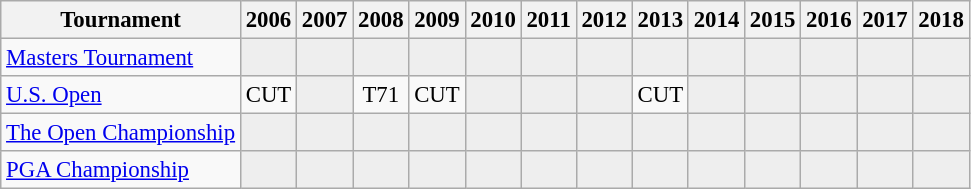<table class="wikitable" style="font-size:95%;text-align:center;">
<tr>
<th>Tournament</th>
<th>2006</th>
<th>2007</th>
<th>2008</th>
<th>2009</th>
<th>2010</th>
<th>2011</th>
<th>2012</th>
<th>2013</th>
<th>2014</th>
<th>2015</th>
<th>2016</th>
<th>2017</th>
<th>2018</th>
</tr>
<tr>
<td align=left><a href='#'>Masters Tournament</a></td>
<td style="background:#eeeeee;"></td>
<td style="background:#eeeeee;"></td>
<td style="background:#eeeeee;"></td>
<td style="background:#eeeeee;"></td>
<td style="background:#eeeeee;"></td>
<td style="background:#eeeeee;"></td>
<td style="background:#eeeeee;"></td>
<td style="background:#eeeeee;"></td>
<td style="background:#eeeeee;"></td>
<td style="background:#eeeeee;"></td>
<td style="background:#eeeeee;"></td>
<td style="background:#eeeeee;"></td>
<td style="background:#eeeeee;"></td>
</tr>
<tr>
<td align=left><a href='#'>U.S. Open</a></td>
<td>CUT</td>
<td style="background:#eeeeee;"></td>
<td>T71</td>
<td>CUT</td>
<td style="background:#eeeeee;"></td>
<td style="background:#eeeeee;"></td>
<td style="background:#eeeeee;"></td>
<td>CUT</td>
<td style="background:#eeeeee;"></td>
<td style="background:#eeeeee;"></td>
<td style="background:#eeeeee;"></td>
<td style="background:#eeeeee;"></td>
<td style="background:#eeeeee;"></td>
</tr>
<tr>
<td align=left><a href='#'>The Open Championship</a></td>
<td style="background:#eeeeee;"></td>
<td style="background:#eeeeee;"></td>
<td style="background:#eeeeee;"></td>
<td style="background:#eeeeee;"></td>
<td style="background:#eeeeee;"></td>
<td style="background:#eeeeee;"></td>
<td style="background:#eeeeee;"></td>
<td style="background:#eeeeee;"></td>
<td style="background:#eeeeee;"></td>
<td style="background:#eeeeee;"></td>
<td style="background:#eeeeee;"></td>
<td style="background:#eeeeee;"></td>
<td style="background:#eeeeee;"></td>
</tr>
<tr>
<td align=left><a href='#'>PGA Championship</a></td>
<td style="background:#eeeeee;"></td>
<td style="background:#eeeeee;"></td>
<td style="background:#eeeeee;"></td>
<td style="background:#eeeeee;"></td>
<td style="background:#eeeeee;"></td>
<td style="background:#eeeeee;"></td>
<td style="background:#eeeeee;"></td>
<td style="background:#eeeeee;"></td>
<td style="background:#eeeeee;"></td>
<td style="background:#eeeeee;"></td>
<td style="background:#eeeeee;"></td>
<td style="background:#eeeeee;"></td>
<td style="background:#eeeeee;"></td>
</tr>
</table>
